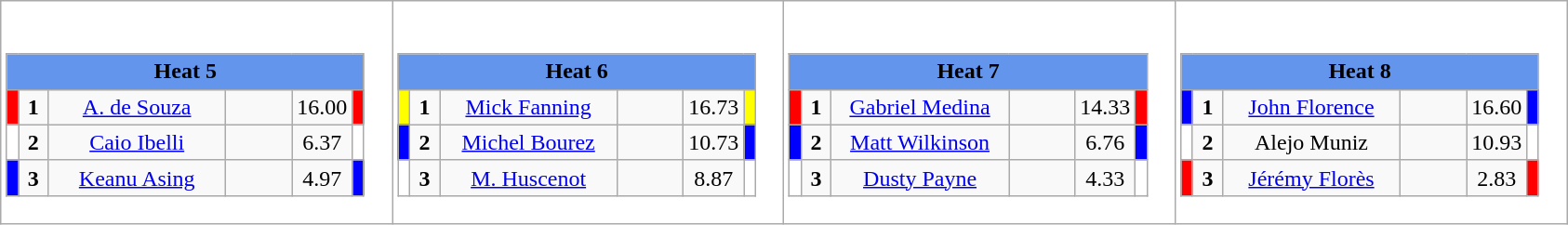<table class="wikitable" style="background:#fff;">
<tr>
<td><div><br><table class="wikitable">
<tr>
<td colspan="6"  style="text-align:center; background:#6495ed;"><strong>Heat 5</strong></td>
</tr>
<tr>
<td style="width:01px; background: #f00;"></td>
<td style="width:14px; text-align:center;"><strong>1</strong></td>
<td style="width:120px; text-align:center;"><a href='#'>A. de Souza</a></td>
<td style="width:40px; text-align:center;"></td>
<td style="width:20px; text-align:center;">16.00</td>
<td style="width:01px; background: #f00;"></td>
</tr>
<tr>
<td style="width:01px; background: #fff;"></td>
<td style="width:14px; text-align:center;"><strong>2</strong></td>
<td style="width:120px; text-align:center;"><a href='#'>Caio Ibelli</a></td>
<td style="width:40px; text-align:center;"></td>
<td style="width:20px; text-align:center;">6.37</td>
<td style="width:01px; background: #fff;"></td>
</tr>
<tr>
<td style="width:01px; background: #00f;"></td>
<td style="width:14px; text-align:center;"><strong>3</strong></td>
<td style="width:120px; text-align:center;"><a href='#'>Keanu Asing</a></td>
<td style="width:40px; text-align:center;"></td>
<td style="width:20px; text-align:center;">4.97</td>
<td style="width:01px; background: #00f;"></td>
</tr>
</table>
</div></td>
<td><div><br><table class="wikitable">
<tr>
<td colspan="6"  style="text-align:center; background:#6495ed;"><strong>Heat 6</strong></td>
</tr>
<tr>
<td style="width:01px; background: #ff0;"></td>
<td style="width:14px; text-align:center;"><strong>1</strong></td>
<td style="width:120px; text-align:center;"><a href='#'>Mick Fanning</a></td>
<td style="width:40px; text-align:center;"></td>
<td style="width:20px; text-align:center;">16.73</td>
<td style="width:01px; background: #ff0;"></td>
</tr>
<tr>
<td style="width:01px; background: #00f;"></td>
<td style="width:14px; text-align:center;"><strong>2</strong></td>
<td style="width:120px; text-align:center;"><a href='#'>Michel Bourez</a></td>
<td style="width:40px; text-align:center;"></td>
<td style="width:20px; text-align:center;">10.73</td>
<td style="width:01px; background: #00f;"></td>
</tr>
<tr>
<td style="width:01px; background: #fff;"></td>
<td style="width:14px; text-align:center;"><strong>3</strong></td>
<td style="width:120px; text-align:center;"><a href='#'>M. Huscenot</a></td>
<td style="width:40px; text-align:center;"></td>
<td style="width:20px; text-align:center;">8.87</td>
<td style="width:01px; background: #fff;"></td>
</tr>
</table>
</div></td>
<td><div><br><table class="wikitable">
<tr>
<td colspan="6"  style="text-align:center; background:#6495ed;"><strong>Heat 7</strong></td>
</tr>
<tr>
<td style="width:01px; background: #f00;"></td>
<td style="width:14px; text-align:center;"><strong>1</strong></td>
<td style="width:120px; text-align:center;"><a href='#'>Gabriel Medina</a></td>
<td style="width:40px; text-align:center;"></td>
<td style="width:20px; text-align:center;">14.33</td>
<td style="width:01px; background: #f00;"></td>
</tr>
<tr>
<td style="width:01px; background: #00f;"></td>
<td style="width:14px; text-align:center;"><strong>2</strong></td>
<td style="width:120px; text-align:center;"><a href='#'>Matt Wilkinson</a></td>
<td style="width:40px; text-align:center;"></td>
<td style="width:20px; text-align:center;">6.76</td>
<td style="width:01px; background: #00f;"></td>
</tr>
<tr>
<td style="width:01px; background: #fff;"></td>
<td style="width:14px; text-align:center;"><strong>3</strong></td>
<td style="width:120px; text-align:center;"><a href='#'>Dusty Payne</a></td>
<td style="width:40px; text-align:center;"></td>
<td style="width:20px; text-align:center;">4.33</td>
<td style="width:01px; background: #fff;"></td>
</tr>
</table>
</div></td>
<td><div><br><table class="wikitable">
<tr>
<td colspan="6"  style="text-align:center; background:#6495ed;"><strong>Heat 8</strong></td>
</tr>
<tr>
<td style="width:01px; background: #00f;"></td>
<td style="width:14px; text-align:center;"><strong>1</strong></td>
<td style="width:120px; text-align:center;"><a href='#'>John Florence</a></td>
<td style="width:40px; text-align:center;"></td>
<td style="width:20px; text-align:center;">16.60</td>
<td style="width:01px; background: #00f;"></td>
</tr>
<tr>
<td style="width:01px; background: #fff;"></td>
<td style="width:14px; text-align:center;"><strong>2</strong></td>
<td style="width:120px; text-align:center;">Alejo Muniz</td>
<td style="width:40px; text-align:center;"></td>
<td style="width:20px; text-align:center;">10.93</td>
<td style="width:01px; background: #fff;"></td>
</tr>
<tr>
<td style="width:01px; background: #f00;"></td>
<td style="width:14px; text-align:center;"><strong>3</strong></td>
<td style="width:120px; text-align:center;"><a href='#'>Jérémy Florès</a></td>
<td style="width:40px; text-align:center;"></td>
<td style="width:20px; text-align:center;">2.83</td>
<td style="width:01px; background: #f00;"></td>
</tr>
</table>
</div></td>
</tr>
</table>
